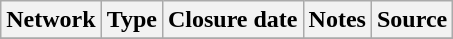<table class="wikitable sortable">
<tr>
<th>Network</th>
<th>Type</th>
<th>Closure date</th>
<th>Notes</th>
<th>Source</th>
</tr>
<tr>
</tr>
</table>
